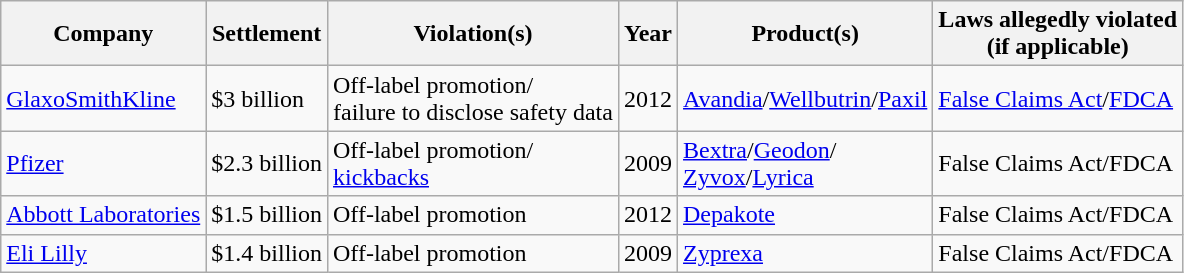<table class="wikitable">
<tr>
<th>Company</th>
<th>Settlement</th>
<th>Violation(s)</th>
<th>Year</th>
<th>Product(s)</th>
<th>Laws allegedly violated <br> (if applicable)</th>
</tr>
<tr>
<td><a href='#'>GlaxoSmithKline</a></td>
<td>$3 billion</td>
<td>Off-label promotion/ <br> failure to disclose safety data</td>
<td>2012</td>
<td><a href='#'>Avandia</a>/<a href='#'>Wellbutrin</a>/<a href='#'>Paxil</a></td>
<td><a href='#'>False Claims Act</a>/<a href='#'>FDCA</a></td>
</tr>
<tr>
<td><a href='#'>Pfizer</a></td>
<td>$2.3 billion</td>
<td>Off-label promotion/ <br> <a href='#'>kickbacks</a></td>
<td>2009</td>
<td><a href='#'>Bextra</a>/<a href='#'>Geodon</a>/ <br> <a href='#'>Zyvox</a>/<a href='#'>Lyrica</a></td>
<td>False Claims Act/FDCA</td>
</tr>
<tr>
<td><a href='#'>Abbott Laboratories</a></td>
<td>$1.5 billion</td>
<td>Off-label promotion</td>
<td>2012</td>
<td><a href='#'>Depakote</a></td>
<td>False Claims Act/FDCA</td>
</tr>
<tr>
<td><a href='#'>Eli Lilly</a></td>
<td>$1.4 billion</td>
<td>Off-label promotion</td>
<td>2009</td>
<td><a href='#'>Zyprexa</a></td>
<td>False Claims Act/FDCA</td>
</tr>
</table>
